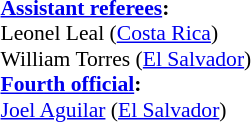<table width=50% style="font-size: 90%">
<tr>
<td><br><strong><a href='#'>Assistant referees</a>:</strong>
<br>Leonel Leal (<a href='#'>Costa Rica</a>)
<br>William Torres (<a href='#'>El Salvador</a>)
<br><strong><a href='#'>Fourth official</a>:</strong>
<br><a href='#'>Joel Aguilar</a> (<a href='#'>El Salvador</a>)</td>
</tr>
</table>
